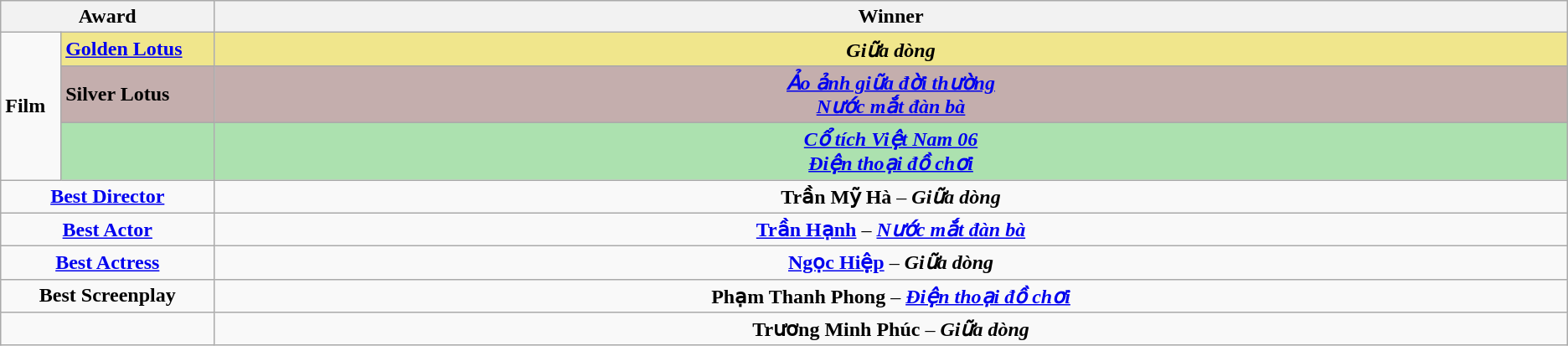<table class=wikitable>
<tr>
<th width="12%" colspan="2">Award</th>
<th width="76%">Winner</th>
</tr>
<tr>
<td rowspan="3"><strong>Film</strong></td>
<td style="background:#F0E68C"><strong><a href='#'>Golden Lotus</a></strong></td>
<td style="background:#F0E68C" align=center><strong><em>Giữa dòng</em></strong></td>
</tr>
<tr>
<td style="background:#C4AEAD"><strong>Silver Lotus</strong></td>
<td style="background:#C4AEAD" align=center><strong><em><a href='#'>Ảo ảnh giữa đời thường</a></em></strong><br><strong><em><a href='#'>Nước mắt đàn bà</a></em></strong></td>
</tr>
<tr>
<td style="background:#ACE1AF"><strong></strong></td>
<td style="background:#ACE1AF" align=center><strong><em><a href='#'>Cổ tích Việt Nam 06</a></em></strong><br><strong><em><a href='#'>Điện thoại đồ chơi</a></em></strong></td>
</tr>
<tr>
<td colspan="2" align=center><strong><a href='#'>Best Director</a></strong></td>
<td align=center><strong>Trần Mỹ Hà</strong> – <strong><em>Giữa dòng</em></strong></td>
</tr>
<tr>
<td colspan="2" align=center><strong><a href='#'>Best Actor</a></strong></td>
<td align=center><strong><a href='#'>Trần Hạnh</a></strong> – <strong><em><a href='#'>Nước mắt đàn bà</a></em></strong></td>
</tr>
<tr>
<td colspan="2" align=center><strong><a href='#'>Best Actress</a></strong></td>
<td align=center><strong><a href='#'>Ngọc Hiệp</a></strong> – <strong><em>Giữa dòng</em></strong></td>
</tr>
<tr>
<td colspan="2" align=center><strong>Best Screenplay</strong></td>
<td align=center><strong>Phạm Thanh Phong</strong> – <strong><em><a href='#'>Điện thoại đồ chơi</a></em></strong></td>
</tr>
<tr>
<td colspan="2" align=center><strong></strong></td>
<td align=center><strong>Trương Minh Phúc</strong> – <strong><em>Giữa dòng</em></strong></td>
</tr>
</table>
